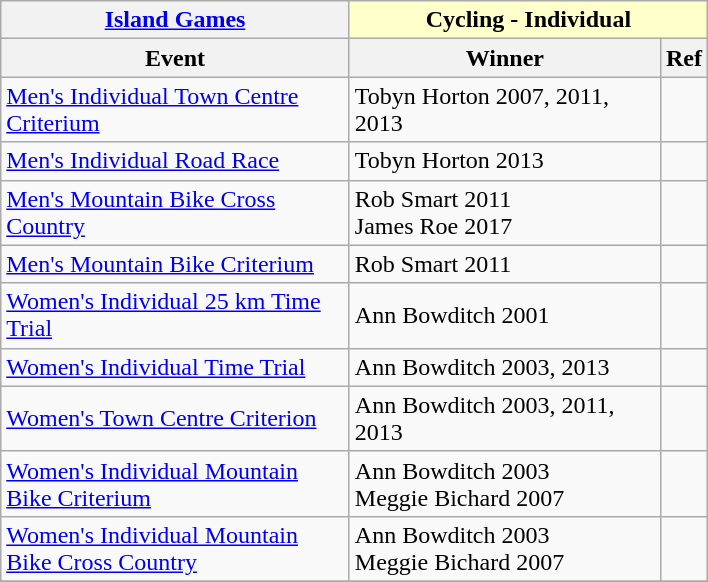<table class="wikitable collapsible collapsed">
<tr>
<th><a href='#'>Island Games</a></th>
<th colspan=2 style="background:#ffc;">Cycling - Individual </th>
</tr>
<tr>
<th width=225>Event</th>
<th width=200>Winner</th>
<th>Ref</th>
</tr>
<tr>
<td><a href='#'>Men's Individual Town Centre Criterium</a></td>
<td>Tobyn Horton 2007, 2011, 2013</td>
<td></td>
</tr>
<tr>
<td><a href='#'>Men's Individual Road Race</a></td>
<td>Tobyn Horton 2013</td>
<td></td>
</tr>
<tr>
<td><a href='#'>Men's Mountain Bike Cross Country</a></td>
<td>Rob Smart 2011 <br> James Roe 2017</td>
<td></td>
</tr>
<tr>
<td><a href='#'>Men's Mountain Bike Criterium</a></td>
<td>Rob Smart 2011</td>
<td></td>
</tr>
<tr>
<td><a href='#'>Women's Individual 25 km Time Trial</a></td>
<td>Ann Bowditch 2001</td>
<td></td>
</tr>
<tr>
<td><a href='#'>Women's Individual Time Trial</a></td>
<td>Ann Bowditch 2003, 2013</td>
<td></td>
</tr>
<tr>
<td><a href='#'>Women's Town Centre Criterion</a></td>
<td>Ann Bowditch 2003, 2011, 2013</td>
<td></td>
</tr>
<tr>
<td><a href='#'>Women's Individual Mountain Bike Criterium</a></td>
<td>Ann Bowditch 2003 <br> Meggie Bichard 2007</td>
<td></td>
</tr>
<tr>
<td><a href='#'>Women's Individual Mountain Bike Cross Country</a></td>
<td>Ann Bowditch 2003 <br> Meggie Bichard 2007</td>
<td></td>
</tr>
<tr>
</tr>
</table>
